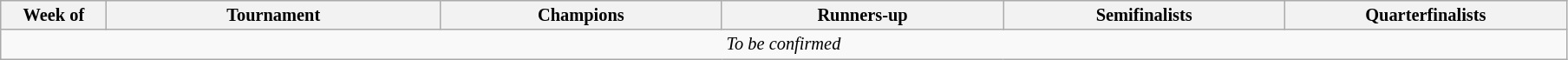<table class="wikitable" style="font-size:85%;">
<tr>
<th width="75">Week of</th>
<th width="250">Tournament</th>
<th width="210">Champions</th>
<th width="210">Runners-up</th>
<th width="210">Semifinalists</th>
<th width="210">Quarterfinalists</th>
</tr>
<tr>
<td colspan=6 align=center><em>To be confirmed</em></td>
</tr>
</table>
